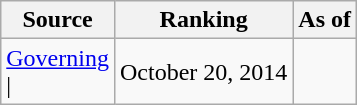<table class="wikitable" style="text-align:center">
<tr>
<th>Source</th>
<th>Ranking</th>
<th>As of</th>
</tr>
<tr>
<td align=left><a href='#'>Governing</a><br>| </td>
<td>October 20, 2014</td>
</tr>
</table>
